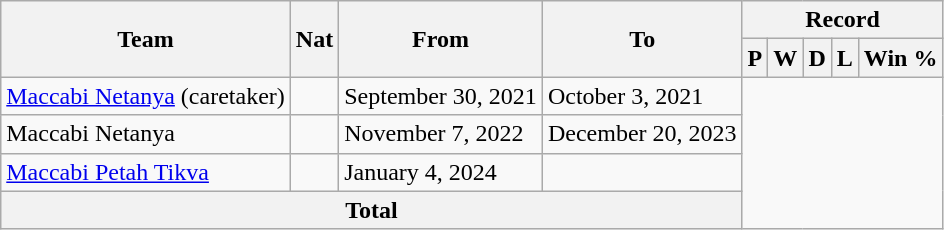<table class="wikitable" style="text-align: center">
<tr>
<th rowspan=2>Team</th>
<th rowspan=2>Nat</th>
<th rowspan=2>From</th>
<th rowspan=2>To</th>
<th colspan=7>Record</th>
</tr>
<tr>
<th>P</th>
<th>W</th>
<th>D</th>
<th>L</th>
<th>Win %</th>
</tr>
<tr>
<td align=left><a href='#'>Maccabi Netanya</a> (caretaker)</td>
<td></td>
<td align=left>September 30, 2021</td>
<td align=left>October 3, 2021<br></td>
</tr>
<tr>
<td align=left>Maccabi Netanya</td>
<td></td>
<td align=left>November 7, 2022</td>
<td align=left>December 20, 2023<br></td>
</tr>
<tr>
<td align=left><a href='#'>Maccabi Petah Tikva</a></td>
<td></td>
<td align=left>January 4, 2024</td>
<td align=left><br></td>
</tr>
<tr>
<th colspan=4>Total<br></th>
</tr>
</table>
